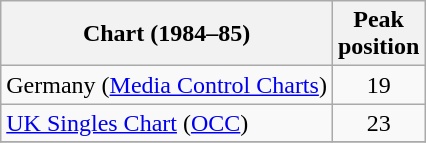<table class="wikitable sortable plainrowheaders" style="text-align:center">
<tr>
<th>Chart (1984–85)</th>
<th>Peak<br>position</th>
</tr>
<tr>
<td align="left">Germany (<a href='#'>Media Control Charts</a>)</td>
<td align="center">19</td>
</tr>
<tr>
<td align="left"><a href='#'>UK Singles Chart</a> (<a href='#'>OCC</a>)</td>
<td align="center">23</td>
</tr>
<tr>
</tr>
</table>
